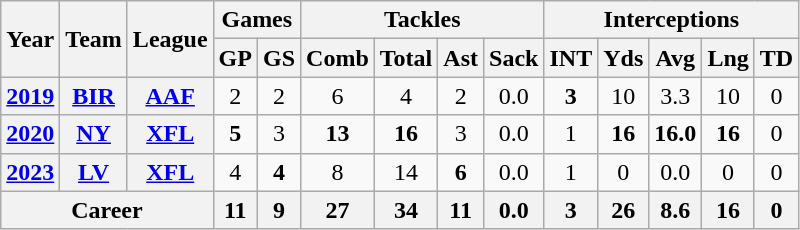<table class="wikitable" style="text-align:center">
<tr>
<th rowspan="2">Year</th>
<th rowspan="2">Team</th>
<th rowspan="2">League</th>
<th colspan="2">Games</th>
<th colspan="4">Tackles</th>
<th colspan="5">Interceptions</th>
</tr>
<tr>
<th>GP</th>
<th>GS</th>
<th>Comb</th>
<th>Total</th>
<th>Ast</th>
<th>Sack</th>
<th>INT</th>
<th>Yds</th>
<th>Avg</th>
<th>Lng</th>
<th>TD</th>
</tr>
<tr>
<th><a href='#'>2019</a></th>
<th><a href='#'>BIR</a></th>
<th><a href='#'>AAF</a></th>
<td>2</td>
<td>2</td>
<td>6</td>
<td>4</td>
<td>2</td>
<td>0.0</td>
<td><strong>3</strong></td>
<td>10</td>
<td>3.3</td>
<td>10</td>
<td>0</td>
</tr>
<tr>
<th><a href='#'>2020</a></th>
<th><a href='#'>NY</a></th>
<th><a href='#'>XFL</a></th>
<td><strong>5</strong></td>
<td>3</td>
<td><strong>13</strong></td>
<td><strong>16</strong></td>
<td>3</td>
<td>0.0</td>
<td>1</td>
<td><strong>16</strong></td>
<td><strong>16.0</strong></td>
<td><strong>16</strong></td>
<td>0</td>
</tr>
<tr>
<th><a href='#'>2023</a></th>
<th><a href='#'>LV</a></th>
<th><a href='#'>XFL</a></th>
<td>4</td>
<td><strong>4</strong></td>
<td>8</td>
<td>14</td>
<td><strong>6</strong></td>
<td>0.0</td>
<td>1</td>
<td>0</td>
<td>0.0</td>
<td>0</td>
<td>0</td>
</tr>
<tr>
<th colspan="3">Career</th>
<th>11</th>
<th>9</th>
<th>27</th>
<th>34</th>
<th>11</th>
<th>0.0</th>
<th>3</th>
<th>26</th>
<th>8.6</th>
<th>16</th>
<th>0</th>
</tr>
</table>
